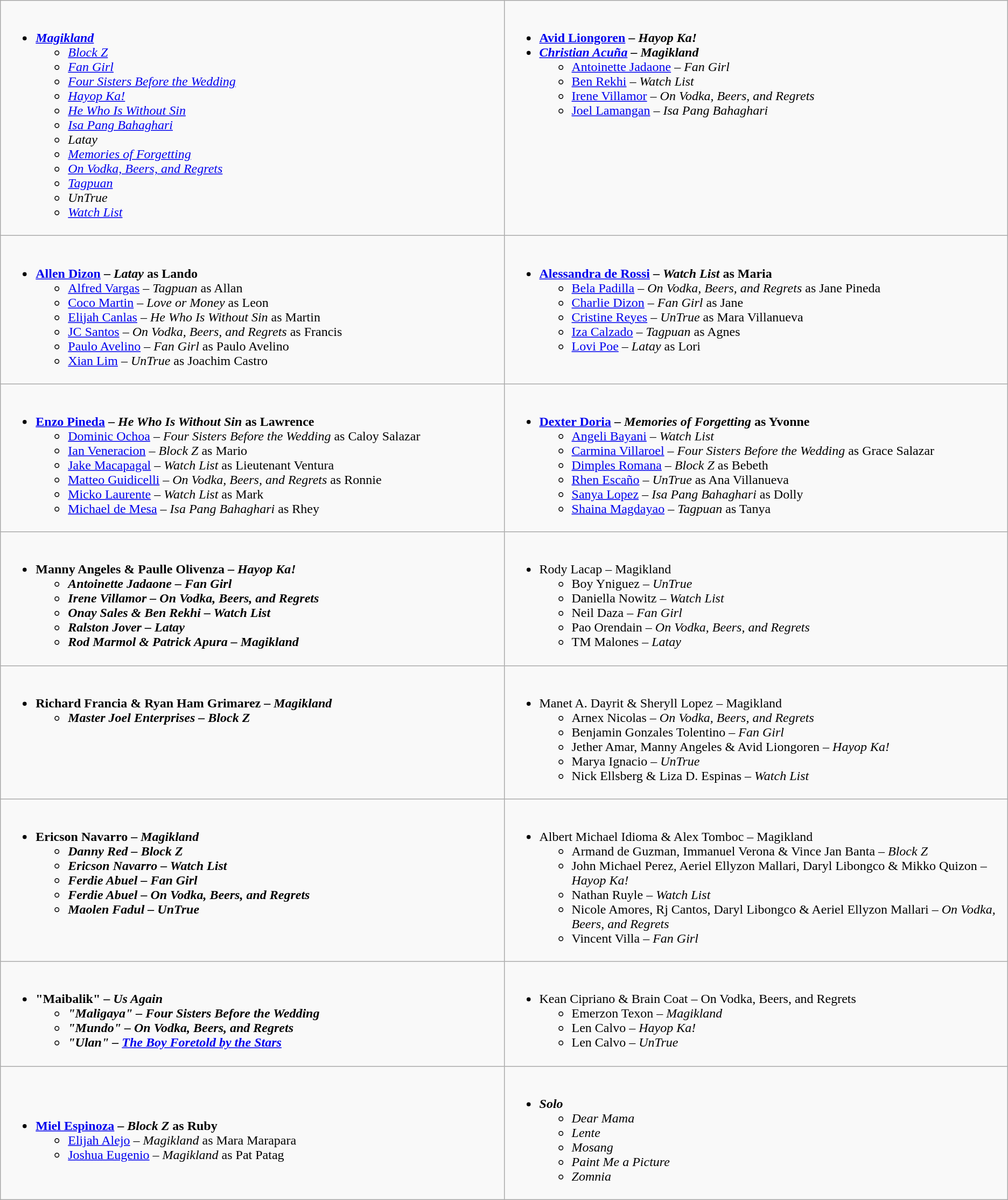<table class="wikitable" role="presentation">
<tr>
<td style="vertical-align:top; width:50%;"><br><ul><li><strong><em><a href='#'>Magikland</a></em></strong><ul><li><em><a href='#'>Block Z</a></em></li><li><em><a href='#'>Fan Girl</a></em></li><li><em><a href='#'>Four Sisters Before the Wedding</a></em></li><li><em><a href='#'>Hayop Ka!</a></em></li><li><em><a href='#'>He Who Is Without Sin</a></em></li><li><em><a href='#'>Isa Pang Bahaghari</a></em></li><li><em>Latay</em></li><li><em><a href='#'>Memories of Forgetting</a></em></li><li><em><a href='#'>On Vodka, Beers, and Regrets</a></em></li><li><em><a href='#'>Tagpuan</a></em></li><li><em>UnTrue</em></li><li><em><a href='#'>Watch List</a></em></li></ul></li></ul></td>
<td valign="top" width="50%"><br><ul><li><strong><a href='#'>Avid Liongoren</a> – <em>Hayop Ka!<strong><em></li><li></strong><a href='#'>Christian Acuña</a> – </em>Magikland</em></strong><ul><li><a href='#'>Antoinette Jadaone</a> – <em>Fan Girl</em></li><li><a href='#'>Ben Rekhi</a> – <em>Watch List</em></li><li><a href='#'>Irene Villamor</a> – <em>On Vodka, Beers, and Regrets</em></li><li><a href='#'>Joel Lamangan</a> – <em>Isa Pang Bahaghari</em></li></ul></li></ul></td>
</tr>
<tr>
<td style="vertical-align:top; width:50%;"><br><ul><li><strong><a href='#'>Allen Dizon</a> – <em>Latay</em> as Lando</strong><ul><li><a href='#'>Alfred Vargas</a> – <em>Tagpuan</em> as Allan</li><li><a href='#'>Coco Martin</a> – <em>Love or Money</em> as Leon</li><li><a href='#'>Elijah Canlas</a> – <em>He Who Is Without Sin</em> as Martin</li><li><a href='#'>JC Santos</a> – <em>On Vodka, Beers, and Regrets</em> as Francis</li><li><a href='#'>Paulo Avelino</a> – <em>Fan Girl</em> as Paulo Avelino</li><li><a href='#'>Xian Lim</a> – <em>UnTrue</em> as Joachim Castro</li></ul></li></ul></td>
<td valign="top" width="50%"><br><ul><li><strong><a href='#'>Alessandra de Rossi</a> – <em>Watch List</em> as Maria</strong><ul><li><a href='#'>Bela Padilla</a> – <em>On Vodka, Beers, and Regrets</em> as Jane Pineda</li><li><a href='#'>Charlie Dizon</a> – <em>Fan Girl</em> as Jane</li><li><a href='#'>Cristine Reyes</a> – <em>UnTrue</em> as Mara Villanueva</li><li><a href='#'>Iza Calzado</a> – <em>Tagpuan</em> as Agnes</li><li><a href='#'>Lovi Poe</a> – <em>Latay</em> as Lori</li></ul></li></ul></td>
</tr>
<tr>
<td style="vertical-align:top; width:50%;"><br><ul><li><strong><a href='#'>Enzo Pineda</a> – <em>He Who Is Without Sin</em> as Lawrence</strong><ul><li><a href='#'>Dominic Ochoa</a> – <em>Four Sisters Before the Wedding</em> as Caloy Salazar</li><li><a href='#'>Ian Veneracion</a> – <em>Block Z</em> as Mario</li><li><a href='#'>Jake Macapagal</a> – <em>Watch List</em> as Lieutenant Ventura</li><li><a href='#'>Matteo Guidicelli</a> – <em>On Vodka, Beers, and Regrets</em> as Ronnie</li><li><a href='#'>Micko Laurente</a> – <em>Watch List</em> as Mark</li><li><a href='#'>Michael de Mesa</a> – <em>Isa Pang Bahaghari</em> as Rhey</li></ul></li></ul></td>
<td style="vertical-align:top; width:50%;"><br><ul><li><strong><a href='#'>Dexter Doria</a> – <em>Memories of Forgetting</em> as Yvonne</strong><ul><li><a href='#'>Angeli Bayani</a> – <em>Watch List</em></li><li><a href='#'>Carmina Villaroel</a> – <em>Four Sisters Before the Wedding</em> as Grace Salazar</li><li><a href='#'>Dimples Romana</a> – <em>Block Z</em> as Bebeth</li><li><a href='#'>Rhen Escaño</a> – <em>UnTrue</em> as Ana Villanueva</li><li><a href='#'>Sanya Lopez</a> – <em>Isa Pang Bahaghari</em> as Dolly</li><li><a href='#'>Shaina Magdayao</a> – <em>Tagpuan</em> as Tanya</li></ul></li></ul></td>
</tr>
<tr>
<td style="vertical-align:top; width:50%;"><br><ul><li><strong>Manny Angeles & Paulle Olivenza – <em>Hayop Ka!<strong><em><ul><li>Antoinette Jadaone – </em>Fan Girl<em></li><li>Irene Villamor – </em>On Vodka, Beers, and Regrets<em></li><li>Onay Sales & Ben Rekhi – </em>Watch List<em></li><li>Ralston Jover – </em>Latay<em></li><li>Rod Marmol & Patrick Apura – </em>Magikland<em></li></ul></li></ul></td>
<td style="vertical-align:top; width:50%;"><br><ul><li></strong>Rody Lacap – </em>Magikland</em></strong><ul><li>Boy Yniguez – <em>UnTrue</em></li><li>Daniella Nowitz – <em>Watch List</em></li><li>Neil Daza – <em>Fan Girl</em></li><li>Pao Orendain – <em>On Vodka, Beers, and Regrets</em></li><li>TM Malones – <em>Latay</em></li></ul></li></ul></td>
</tr>
<tr>
<td style="vertical-align:top; width:50%;"><br><ul><li><strong>Richard Francia & Ryan Ham Grimarez – <em>Magikland<strong><em><ul><li>Master Joel Enterprises – </em>Block Z<em></li></ul></li></ul></td>
<td style="vertical-align:top; width:50%;"><br><ul><li></strong>Manet A. Dayrit & Sheryll Lopez – </em>Magikland</em></strong><ul><li>Arnex Nicolas – <em>On Vodka, Beers, and Regrets</em></li><li>Benjamin Gonzales Tolentino – <em>Fan Girl</em></li><li>Jether Amar, Manny Angeles & Avid Liongoren – <em>Hayop Ka!</em></li><li>Marya Ignacio – <em>UnTrue</em></li><li>Nick Ellsberg & Liza D. Espinas – <em>Watch List</em></li></ul></li></ul></td>
</tr>
<tr>
<td style="vertical-align:top; width:50%;"><br><ul><li><strong>Ericson Navarro – <em>Magikland<strong><em><ul><li>Danny Red – </em>Block Z<em></li><li>Ericson Navarro – </em>Watch List<em></li><li>Ferdie Abuel – </em>Fan Girl<em></li><li>Ferdie Abuel – </em>On Vodka, Beers, and Regrets<em></li><li>Maolen Fadul – </em>UnTrue<em></li></ul></li></ul></td>
<td style="vertical-align:top; width:50%;"><br><ul><li></strong>Albert Michael Idioma & Alex Tomboc – </em>Magikland</em></strong><ul><li>Armand de Guzman, Immanuel Verona & Vince Jan Banta – <em>Block Z</em></li><li>John Michael Perez, Aeriel Ellyzon Mallari, Daryl Libongco & Mikko Quizon – <em>Hayop Ka!</em></li><li>Nathan Ruyle – <em>Watch List</em></li><li>Nicole Amores, Rj Cantos, Daryl Libongco & Aeriel Ellyzon Mallari – <em>On Vodka, Beers, and Regrets</em></li><li>Vincent Villa – <em>Fan Girl</em></li></ul></li></ul></td>
</tr>
<tr>
<td style="vertical-align:top; width:50%;"><br><ul><li><strong>"Maibalik" – <em>Us Again<strong><em><ul><li>"Maligaya" – </em>Four Sisters Before the Wedding<em></li><li>"Mundo" – </em>On Vodka, Beers, and Regrets<em></li><li>"Ulan" – </em><a href='#'>The Boy Foretold by the Stars</a><em></li></ul></li></ul></td>
<td style="vertical-align:top; width:50%;"><br><ul><li></strong>Kean Cipriano & Brain Coat – </em>On Vodka, Beers, and Regrets</em></strong><ul><li>Emerzon Texon – <em>Magikland</em></li><li>Len Calvo – <em>Hayop Ka!</em></li><li>Len Calvo – <em>UnTrue</em></li></ul></li></ul></td>
</tr>
<tr>
<td><br><ul><li><strong><a href='#'>Miel Espinoza</a> – <em>Block Z</em> as Ruby</strong><ul><li><a href='#'>Elijah Alejo</a> – <em>Magikland</em> as Mara Marapara</li><li><a href='#'>Joshua Eugenio</a> – <em>Magikland</em> as Pat Patag</li></ul></li></ul></td>
<td><br><ul><li><strong><em>Solo</em></strong><ul><li><em>Dear Mama</em></li><li><em>Lente</em></li><li><em>Mosang</em></li><li><em>Paint Me a Picture</em></li><li><em>Zomnia</em></li></ul></li></ul></td>
</tr>
</table>
